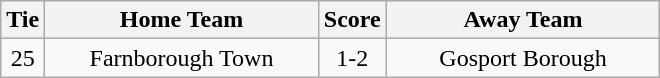<table class="wikitable" style="text-align:center;">
<tr>
<th width=20>Tie</th>
<th width=175>Home Team</th>
<th width=20>Score</th>
<th width=175>Away Team</th>
</tr>
<tr>
<td>25</td>
<td>Farnborough Town</td>
<td>1-2</td>
<td>Gosport Borough</td>
</tr>
</table>
